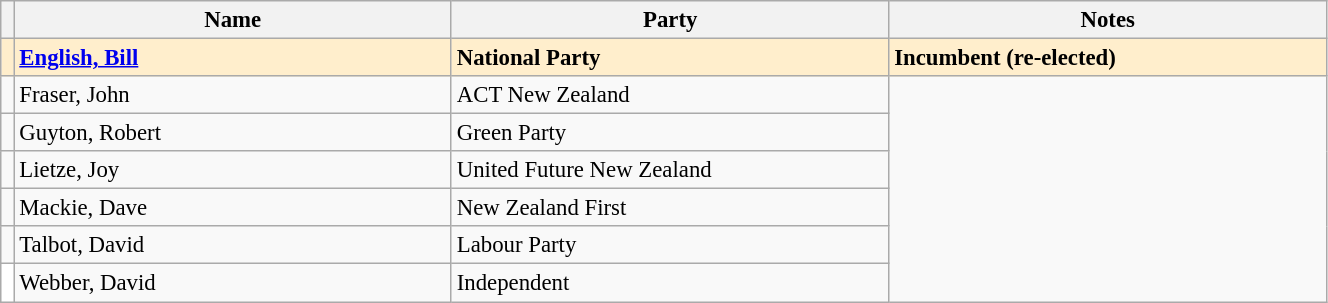<table class="wikitable" width="70%" style="font-size:95%;">
<tr>
<th width=1%></th>
<th width=33%>Name</th>
<th width=33%>Party</th>
<th width=33%>Notes</th>
</tr>
<tr ---- bgcolor=#FFEECC>
<td bgcolor=></td>
<td><strong><a href='#'>English, Bill</a></strong></td>
<td><strong>National Party</strong></td>
<td><strong>Incumbent (re-elected)</strong></td>
</tr>
<tr -->
<td bgcolor=></td>
<td>Fraser, John</td>
<td>ACT New Zealand</td>
</tr>
<tr -->
<td bgcolor=></td>
<td>Guyton, Robert</td>
<td>Green Party</td>
</tr>
<tr -->
<td bgcolor=></td>
<td>Lietze, Joy</td>
<td>United Future New Zealand</td>
</tr>
<tr -->
<td bgcolor=></td>
<td>Mackie, Dave</td>
<td>New Zealand First</td>
</tr>
<tr -->
<td bgcolor=></td>
<td>Talbot, David</td>
<td>Labour Party</td>
</tr>
<tr -->
<td bgcolor=#ffffff></td>
<td>Webber, David</td>
<td>Independent</td>
</tr>
</table>
